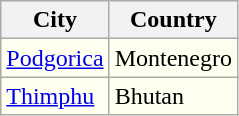<table class="wikitable" border="1" style="font-size:100%; background:#FFFFEF; float:left;">
<tr>
<th>City</th>
<th>Country</th>
</tr>
<tr>
<td><a href='#'>Podgorica</a></td>
<td> Montenegro</td>
</tr>
<tr>
<td><a href='#'>Thimphu</a></td>
<td> Bhutan</td>
</tr>
</table>
